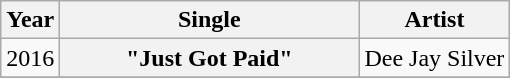<table class="wikitable plainrowheaders">
<tr>
<th>Year</th>
<th style="width:12em;">Single</th>
<th>Artist</th>
</tr>
<tr>
<td>2016</td>
<th scope="row">"Just Got Paid"</th>
<td>Dee Jay Silver</td>
</tr>
<tr>
</tr>
</table>
